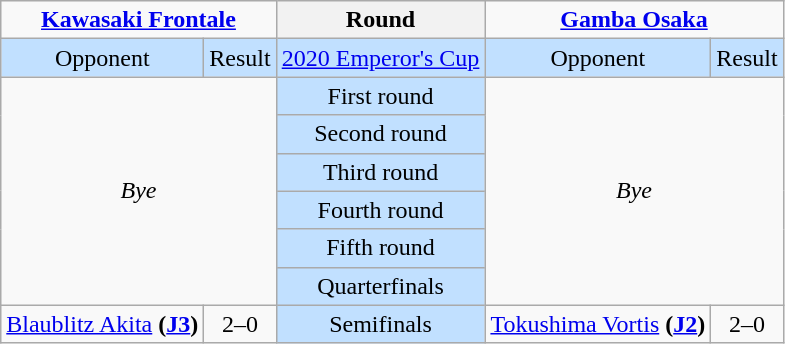<table class="wikitable" style="text-align:center;">
<tr>
<td colspan="2"><strong><a href='#'>Kawasaki Frontale</a></strong></td>
<th>Round</th>
<td colspan="2"><strong><a href='#'>Gamba Osaka</a></strong></td>
</tr>
<tr bgcolor="#c1e0ff">
<td>Opponent</td>
<td>Result</td>
<td><a href='#'>2020 Emperor's Cup</a></td>
<td>Opponent</td>
<td>Result</td>
</tr>
<tr>
<td colspan="2" rowspan="6"><em>Bye</em></td>
<td bgcolor="#c1e0ff">First round</td>
<td colspan="2" rowspan="6"><em>Bye</em></td>
</tr>
<tr>
<td bgcolor="#c1e0ff">Second round</td>
</tr>
<tr>
<td bgcolor="#c1e0ff">Third round</td>
</tr>
<tr>
<td bgcolor="#c1e0ff">Fourth round</td>
</tr>
<tr>
<td bgcolor="#c1e0ff">Fifth round</td>
</tr>
<tr>
<td bgcolor="#c1e0ff">Quarterfinals</td>
</tr>
<tr>
<td><a href='#'>Blaublitz Akita</a> <strong>(<a href='#'>J3</a>)</strong></td>
<td valign="top" align="center">2–0</td>
<td bgcolor="#c1e0ff">Semifinals</td>
<td><a href='#'>Tokushima Vortis</a> <strong>(<a href='#'>J2</a>)</strong></td>
<td valign="top" align="center">2–0</td>
</tr>
</table>
